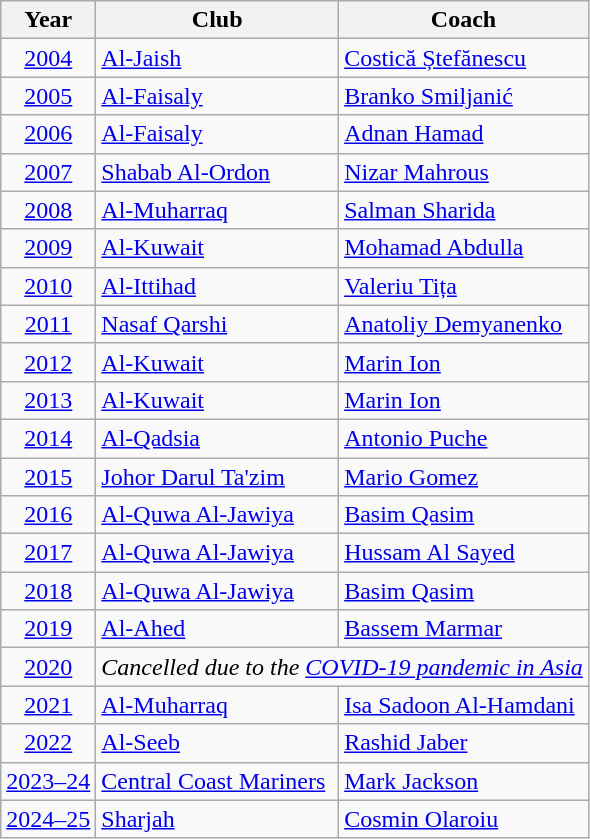<table class="wikitable">
<tr>
<th>Year</th>
<th>Club</th>
<th>Coach</th>
</tr>
<tr>
<td align=center><a href='#'>2004</a></td>
<td> <a href='#'>Al-Jaish</a></td>
<td> <a href='#'>Costică Ștefănescu</a></td>
</tr>
<tr>
<td align=center><a href='#'>2005</a></td>
<td> <a href='#'>Al-Faisaly</a></td>
<td> <a href='#'>Branko Smiljanić</a></td>
</tr>
<tr>
<td align=center><a href='#'>2006</a></td>
<td> <a href='#'>Al-Faisaly</a></td>
<td> <a href='#'>Adnan Hamad</a></td>
</tr>
<tr>
<td align=center><a href='#'>2007</a></td>
<td> <a href='#'>Shabab Al-Ordon</a></td>
<td> <a href='#'>Nizar Mahrous</a></td>
</tr>
<tr>
<td align=center><a href='#'>2008</a></td>
<td> <a href='#'>Al-Muharraq</a></td>
<td> <a href='#'>Salman Sharida</a></td>
</tr>
<tr>
<td align=center><a href='#'>2009</a></td>
<td> <a href='#'>Al-Kuwait</a></td>
<td> <a href='#'>Mohamad Abdulla</a></td>
</tr>
<tr>
<td align=center><a href='#'>2010</a></td>
<td> <a href='#'>Al-Ittihad</a></td>
<td> <a href='#'>Valeriu Tița</a></td>
</tr>
<tr>
<td align=center><a href='#'>2011</a></td>
<td> <a href='#'>Nasaf Qarshi</a></td>
<td> <a href='#'>Anatoliy Demyanenko</a></td>
</tr>
<tr>
<td align=center><a href='#'>2012</a></td>
<td> <a href='#'>Al-Kuwait</a></td>
<td> <a href='#'>Marin Ion</a></td>
</tr>
<tr>
<td align=center><a href='#'>2013</a></td>
<td> <a href='#'>Al-Kuwait</a></td>
<td> <a href='#'>Marin Ion</a></td>
</tr>
<tr>
<td align=center><a href='#'>2014</a></td>
<td> <a href='#'>Al-Qadsia</a></td>
<td> <a href='#'>Antonio Puche</a></td>
</tr>
<tr>
<td align=center><a href='#'>2015</a></td>
<td> <a href='#'>Johor Darul Ta'zim</a></td>
<td> <a href='#'>Mario Gomez</a></td>
</tr>
<tr>
<td align=center><a href='#'>2016</a></td>
<td> <a href='#'>Al-Quwa Al-Jawiya</a></td>
<td> <a href='#'>Basim Qasim</a></td>
</tr>
<tr>
<td align=center><a href='#'>2017</a></td>
<td> <a href='#'>Al-Quwa Al-Jawiya</a></td>
<td> <a href='#'>Hussam Al Sayed</a></td>
</tr>
<tr>
<td align=center><a href='#'>2018</a></td>
<td> <a href='#'>Al-Quwa Al-Jawiya</a></td>
<td> <a href='#'>Basim Qasim</a></td>
</tr>
<tr>
<td align=center><a href='#'>2019</a></td>
<td> <a href='#'>Al-Ahed</a></td>
<td> <a href='#'>Bassem Marmar</a></td>
</tr>
<tr>
<td align=center><a href='#'>2020</a></td>
<td colspan=2 align="center"><em>Cancelled due to the <a href='#'>COVID-19 pandemic in Asia</a></em></td>
</tr>
<tr>
<td align=center><a href='#'>2021</a></td>
<td> <a href='#'>Al-Muharraq</a></td>
<td> <a href='#'>Isa Sadoon Al-Hamdani</a></td>
</tr>
<tr>
<td align=center><a href='#'>2022</a></td>
<td> <a href='#'>Al-Seeb</a></td>
<td> <a href='#'>Rashid Jaber</a></td>
</tr>
<tr>
<td align=center><a href='#'>2023–24</a></td>
<td> <a href='#'>Central Coast Mariners</a></td>
<td> <a href='#'>Mark Jackson</a></td>
</tr>
<tr>
<td align=center><a href='#'>2024–25</a></td>
<td> <a href='#'>Sharjah</a></td>
<td> <a href='#'>Cosmin Olaroiu</a></td>
</tr>
</table>
